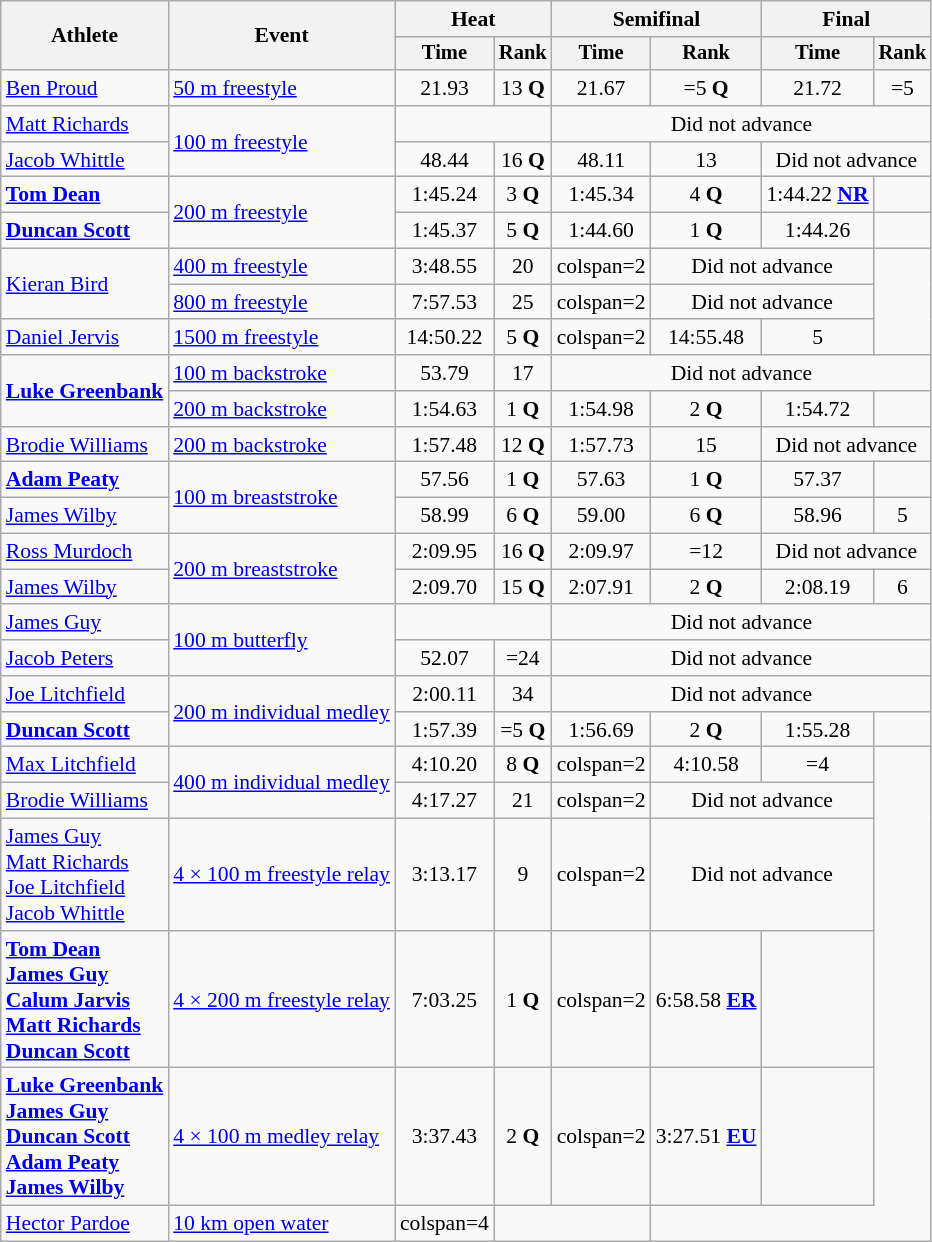<table class=wikitable style=font-size:90%;text-align:center>
<tr>
<th rowspan=2>Athlete</th>
<th rowspan=2>Event</th>
<th colspan=2>Heat</th>
<th colspan=2>Semifinal</th>
<th colspan=2>Final</th>
</tr>
<tr style=font-size:95%>
<th>Time</th>
<th>Rank</th>
<th>Time</th>
<th>Rank</th>
<th>Time</th>
<th>Rank</th>
</tr>
<tr>
<td align=left><a href='#'>Ben Proud</a></td>
<td align=left><a href='#'>50 m freestyle</a></td>
<td>21.93</td>
<td>13 <strong>Q</strong></td>
<td>21.67</td>
<td>=5 <strong>Q</strong></td>
<td>21.72</td>
<td>=5</td>
</tr>
<tr>
<td align=left><a href='#'>Matt Richards</a></td>
<td align=left rowspan=2><a href='#'>100 m freestyle</a></td>
<td colspan="2"></td>
<td colspan="4">Did not advance</td>
</tr>
<tr>
<td align=left><a href='#'>Jacob Whittle</a></td>
<td>48.44</td>
<td>16 <strong>Q</strong></td>
<td>48.11</td>
<td>13</td>
<td colspan="2">Did not advance</td>
</tr>
<tr>
<td align=left><strong><a href='#'>Tom Dean</a></strong></td>
<td align=left rowspan=2><a href='#'>200 m freestyle</a></td>
<td>1:45.24</td>
<td>3 <strong>Q</strong></td>
<td>1:45.34</td>
<td>4 <strong>Q</strong></td>
<td>1:44.22 <strong><a href='#'>NR</a></strong></td>
<td></td>
</tr>
<tr>
<td align=left><strong><a href='#'>Duncan Scott</a></strong></td>
<td>1:45.37</td>
<td>5 <strong>Q</strong></td>
<td>1:44.60</td>
<td>1 <strong>Q</strong></td>
<td>1:44.26</td>
<td></td>
</tr>
<tr>
<td align=left rowspan=2><a href='#'>Kieran Bird</a></td>
<td align=left><a href='#'>400 m freestyle</a></td>
<td>3:48.55</td>
<td>20</td>
<td>colspan=2 </td>
<td colspan="2">Did not advance</td>
</tr>
<tr>
<td align=left><a href='#'>800 m freestyle</a></td>
<td>7:57.53</td>
<td>25</td>
<td>colspan=2 </td>
<td colspan="2">Did not advance</td>
</tr>
<tr>
<td align=left><a href='#'>Daniel Jervis</a></td>
<td align=left><a href='#'>1500 m freestyle</a></td>
<td>14:50.22</td>
<td>5 <strong>Q</strong></td>
<td>colspan=2 </td>
<td>14:55.48</td>
<td>5</td>
</tr>
<tr>
<td align=left rowspan=2><strong><a href='#'>Luke Greenbank</a></strong></td>
<td align=left><a href='#'>100 m backstroke</a></td>
<td>53.79</td>
<td>17</td>
<td colspan=4>Did not advance</td>
</tr>
<tr>
<td align=left><a href='#'>200 m backstroke</a></td>
<td>1:54.63</td>
<td>1 <strong>Q</strong></td>
<td>1:54.98</td>
<td>2 <strong>Q</strong></td>
<td>1:54.72</td>
<td></td>
</tr>
<tr>
<td align=left><a href='#'>Brodie Williams</a></td>
<td align=left><a href='#'>200 m backstroke</a></td>
<td>1:57.48</td>
<td>12 <strong>Q</strong></td>
<td>1:57.73</td>
<td>15</td>
<td colspan="2">Did not advance</td>
</tr>
<tr>
<td align=left><strong><a href='#'>Adam Peaty</a></strong></td>
<td align=left rowspan=2><a href='#'>100 m breaststroke</a></td>
<td>57.56</td>
<td>1 <strong>Q</strong></td>
<td>57.63</td>
<td>1 <strong>Q</strong></td>
<td>57.37</td>
<td></td>
</tr>
<tr>
<td align=left><a href='#'>James Wilby</a></td>
<td>58.99</td>
<td>6 <strong>Q</strong></td>
<td>59.00</td>
<td>6 <strong>Q</strong></td>
<td>58.96</td>
<td>5</td>
</tr>
<tr>
<td align=left><a href='#'>Ross Murdoch</a></td>
<td align=left rowspan=2><a href='#'>200 m breaststroke</a></td>
<td>2:09.95</td>
<td>16 <strong>Q</strong></td>
<td>2:09.97</td>
<td>=12</td>
<td colspan="2">Did not advance</td>
</tr>
<tr>
<td align=left><a href='#'>James Wilby</a></td>
<td>2:09.70</td>
<td>15 <strong>Q</strong></td>
<td>2:07.91</td>
<td>2 <strong>Q</strong></td>
<td>2:08.19</td>
<td>6</td>
</tr>
<tr>
<td align=left><a href='#'>James Guy</a></td>
<td align=left rowspan=2><a href='#'>100 m butterfly</a></td>
<td colspan="2"></td>
<td colspan="4">Did not advance</td>
</tr>
<tr>
<td align=left><a href='#'>Jacob Peters</a></td>
<td>52.07</td>
<td>=24</td>
<td colspan="4">Did not advance</td>
</tr>
<tr>
<td align=left><a href='#'>Joe Litchfield</a></td>
<td align=left rowspan=2><a href='#'>200 m individual medley</a></td>
<td>2:00.11</td>
<td>34</td>
<td colspan="4">Did not advance</td>
</tr>
<tr>
<td align=left><strong><a href='#'>Duncan Scott</a></strong></td>
<td>1:57.39</td>
<td>=5 <strong>Q</strong></td>
<td>1:56.69</td>
<td>2 <strong>Q</strong></td>
<td>1:55.28</td>
<td></td>
</tr>
<tr>
<td align=left><a href='#'>Max Litchfield</a></td>
<td align=left rowspan=2><a href='#'>400 m individual medley</a></td>
<td>4:10.20</td>
<td>8 <strong>Q</strong></td>
<td>colspan=2 </td>
<td>4:10.58</td>
<td>=4</td>
</tr>
<tr>
<td align=left><a href='#'>Brodie Williams</a></td>
<td>4:17.27</td>
<td>21</td>
<td>colspan=2 </td>
<td colspan="2">Did not advance</td>
</tr>
<tr>
<td align=left><a href='#'>James Guy</a><br><a href='#'>Matt Richards</a><br><a href='#'>Joe Litchfield</a><br><a href='#'>Jacob Whittle</a></td>
<td align=left><a href='#'>4 × 100 m freestyle relay</a></td>
<td>3:13.17</td>
<td>9</td>
<td>colspan=2 </td>
<td colspan="2">Did not advance</td>
</tr>
<tr>
<td align=left><strong><a href='#'>Tom Dean</a><br><a href='#'>James Guy</a><br><a href='#'>Calum Jarvis</a><br><a href='#'>Matt Richards</a><br><a href='#'>Duncan Scott</a></strong></td>
<td align=left><a href='#'>4 × 200 m freestyle relay</a></td>
<td>7:03.25</td>
<td>1 <strong>Q</strong></td>
<td>colspan=2 </td>
<td>6:58.58 <strong><a href='#'>ER</a></strong></td>
<td></td>
</tr>
<tr>
<td align=left><strong><a href='#'>Luke Greenbank</a><br><a href='#'>James Guy</a><br><a href='#'>Duncan Scott</a><br><a href='#'>Adam Peaty</a><br><a href='#'>James Wilby</a></strong></td>
<td align=left><a href='#'>4 × 100 m medley relay</a></td>
<td>3:37.43</td>
<td>2 <strong>Q</strong></td>
<td>colspan=2 </td>
<td>3:27.51 <strong><a href='#'>EU</a></strong></td>
<td></td>
</tr>
<tr>
<td align=left><a href='#'>Hector Pardoe</a></td>
<td align=left><a href='#'>10 km open water</a></td>
<td>colspan=4 </td>
<td colspan=2></td>
</tr>
</table>
